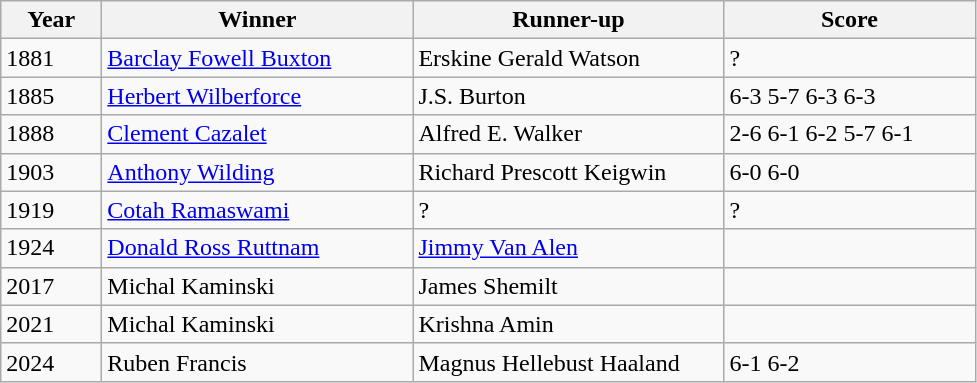<table class="wikitable">
<tr>
<th style="width:60px;">Year</th>
<th style="width:200px;">Winner</th>
<th style="width:200px;">Runner-up</th>
<th style="width:160px;">Score</th>
</tr>
<tr>
<td>1881</td>
<td> <a href='#'>Barclay Fowell Buxton</a></td>
<td> Erskine Gerald Watson</td>
<td>?</td>
</tr>
<tr>
<td>1885</td>
<td>  <a href='#'>Herbert Wilberforce</a></td>
<td> J.S. Burton</td>
<td>6-3 5-7 6-3 6-3</td>
</tr>
<tr>
<td>1888</td>
<td> <a href='#'>Clement Cazalet</a></td>
<td> Alfred E. Walker</td>
<td>2-6 6-1 6-2 5-7 6-1</td>
</tr>
<tr>
<td>1903</td>
<td> <a href='#'>Anthony Wilding</a></td>
<td> Richard Prescott Keigwin</td>
<td>6-0 6-0</td>
</tr>
<tr>
<td>1919</td>
<td> <a href='#'>Cotah Ramaswami</a></td>
<td>?</td>
<td>?</td>
</tr>
<tr>
<td>1924</td>
<td> <a href='#'>Donald Ross Ruttnam</a></td>
<td> <a href='#'>Jimmy Van Alen</a></td>
<td></td>
</tr>
<tr>
<td>2017</td>
<td> Michal Kaminski</td>
<td> James Shemilt</td>
<td></td>
</tr>
<tr>
<td>2021</td>
<td> Michal Kaminski</td>
<td> Krishna Amin</td>
<td></td>
</tr>
<tr>
<td>2024</td>
<td> Ruben Francis</td>
<td> Magnus Hellebust Haaland</td>
<td>6-1 6-2</td>
</tr>
</table>
